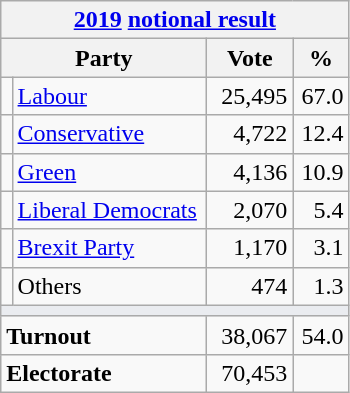<table class="wikitable">
<tr>
<th colspan="4"><a href='#'>2019</a> <a href='#'>notional result</a></th>
</tr>
<tr>
<th bgcolor="#DDDDFF" width="130px" colspan="2">Party</th>
<th bgcolor="#DDDDFF" width="50px">Vote</th>
<th bgcolor="#DDDDFF" width="30px">%</th>
</tr>
<tr>
<td></td>
<td><a href='#'>Labour</a></td>
<td align=right>25,495</td>
<td align=right>67.0</td>
</tr>
<tr>
<td></td>
<td><a href='#'>Conservative</a></td>
<td align=right>4,722</td>
<td align=right>12.4</td>
</tr>
<tr>
<td></td>
<td><a href='#'>Green</a></td>
<td align=right>4,136</td>
<td align=right>10.9</td>
</tr>
<tr>
<td></td>
<td><a href='#'>Liberal Democrats</a></td>
<td align=right>2,070</td>
<td align=right>5.4</td>
</tr>
<tr>
<td></td>
<td><a href='#'>Brexit Party</a></td>
<td align=right>1,170</td>
<td align=right>3.1</td>
</tr>
<tr>
<td></td>
<td>Others</td>
<td align=right>474</td>
<td align=right>1.3</td>
</tr>
<tr>
<td colspan="4" bgcolor="#EAECF0"></td>
</tr>
<tr>
<td colspan="2"><strong>Turnout</strong></td>
<td align=right>38,067</td>
<td align=right>54.0</td>
</tr>
<tr>
<td colspan="2"><strong>Electorate</strong></td>
<td align=right>70,453</td>
</tr>
</table>
